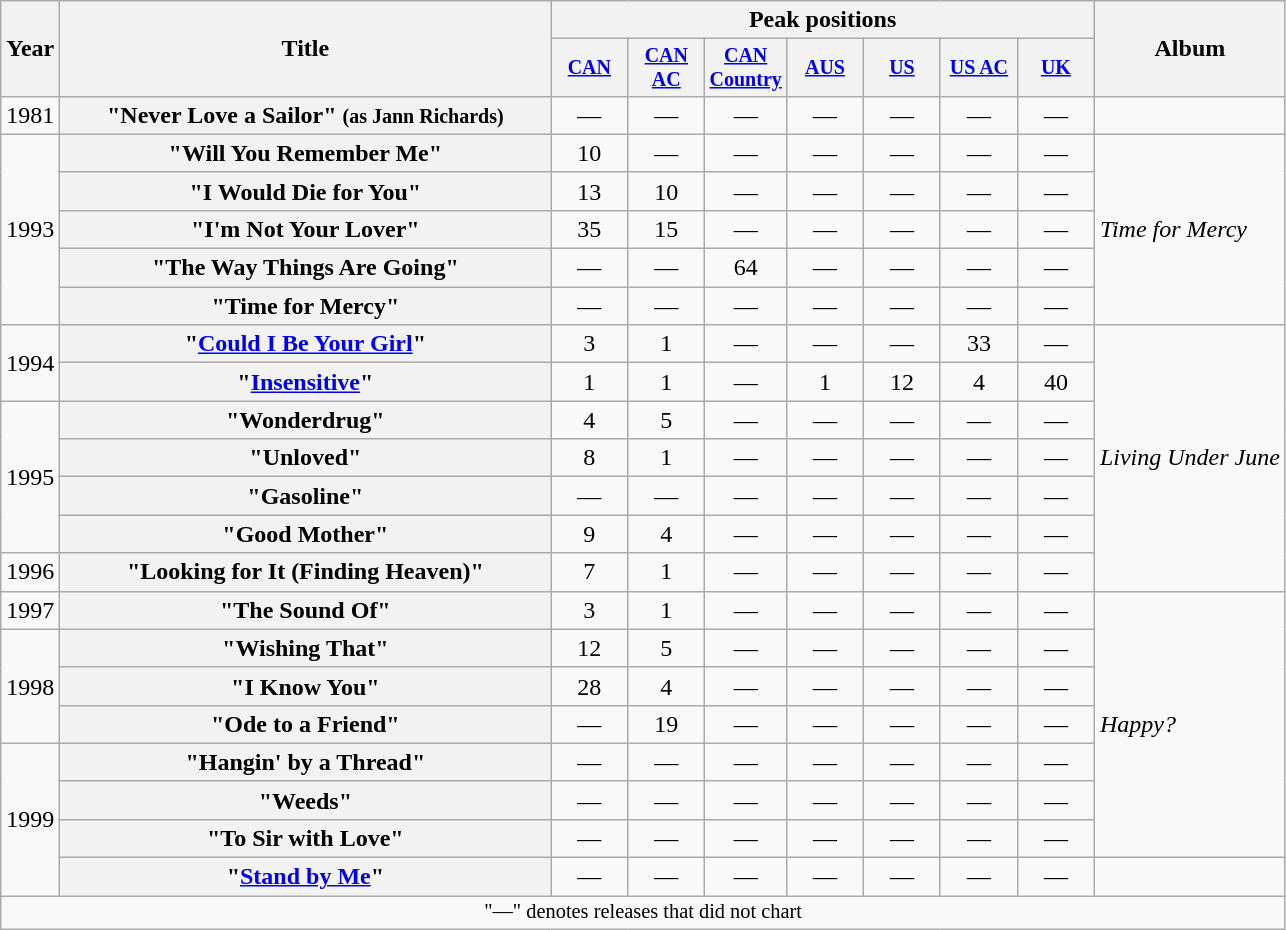<table class="wikitable plainrowheaders" style="text-align:center;">
<tr>
<th scope="col" rowspan="2">Year</th>
<th scope="col" rowspan="2" style="width:20em;">Title</th>
<th scope="col" colspan="7">Peak positions</th>
<th scope="col" rowspan="2">Album</th>
</tr>
<tr style="font-size:smaller;">
<th scope="col" width="45"><a href='#'>CAN</a><br></th>
<th scope="col" width="45"><a href='#'>CAN AC</a><br></th>
<th scope="col" width="45"><a href='#'>CAN Country</a><br></th>
<th scope="col" width="45"><a href='#'>AUS</a><br></th>
<th scope="col" width="45"><a href='#'>US</a><br></th>
<th scope="col" width="45"><a href='#'>US AC</a><br></th>
<th scope="col" width="45"><a href='#'>UK</a><br></th>
</tr>
<tr>
<td>1981</td>
<th scope="row">"Never Love a Sailor" <small>(as Jann Richards)</small></th>
<td>—</td>
<td>—</td>
<td>—</td>
<td>—</td>
<td>—</td>
<td>—</td>
<td>—</td>
<td></td>
</tr>
<tr>
<td rowspan="5">1993</td>
<th scope="row">"Will You Remember Me"</th>
<td>10</td>
<td>—</td>
<td>—</td>
<td>—</td>
<td>—</td>
<td>—</td>
<td>—</td>
<td align="left" rowspan="5"><em>Time for Mercy</em></td>
</tr>
<tr>
<th scope="row">"I Would Die for You"</th>
<td>13</td>
<td>10</td>
<td>—</td>
<td>—</td>
<td>—</td>
<td>—</td>
<td>—</td>
</tr>
<tr>
<th scope="row">"I'm Not Your Lover"</th>
<td>35</td>
<td>15</td>
<td>—</td>
<td>—</td>
<td>—</td>
<td>—</td>
<td>—</td>
</tr>
<tr>
<th scope="row">"The Way Things Are Going"</th>
<td>—</td>
<td>—</td>
<td>64</td>
<td>—</td>
<td>—</td>
<td>—</td>
<td>—</td>
</tr>
<tr>
<th scope="row">"Time for Mercy"</th>
<td>—</td>
<td>—</td>
<td>—</td>
<td>—</td>
<td>—</td>
<td>—</td>
<td>—</td>
</tr>
<tr>
<td rowspan="2">1994</td>
<th scope="row">"<a href='#'>Could I Be Your Girl</a>"</th>
<td>3</td>
<td>1</td>
<td>—</td>
<td>—</td>
<td>—</td>
<td>33</td>
<td>—</td>
<td align="left" rowspan="7"><em>Living Under June</em></td>
</tr>
<tr>
<th scope="row">"<a href='#'>Insensitive</a>"</th>
<td>1</td>
<td>1</td>
<td>—</td>
<td>1</td>
<td>12</td>
<td>4</td>
<td>40</td>
</tr>
<tr>
<td rowspan="4">1995</td>
<th scope="row">"Wonderdrug"</th>
<td>4</td>
<td>5</td>
<td>—</td>
<td>—</td>
<td>—</td>
<td>—</td>
<td>—</td>
</tr>
<tr>
<th scope="row">"Unloved" </th>
<td>8</td>
<td>1</td>
<td>—</td>
<td>—</td>
<td>—</td>
<td>—</td>
<td>—</td>
</tr>
<tr>
<th scope="row">"Gasoline"</th>
<td>—</td>
<td>—</td>
<td>—</td>
<td>—</td>
<td>—</td>
<td>—</td>
<td>—</td>
</tr>
<tr>
<th scope="row">"Good Mother"</th>
<td>9</td>
<td>4</td>
<td>—</td>
<td>—</td>
<td>—</td>
<td>—</td>
<td>—</td>
</tr>
<tr>
<td>1996</td>
<th scope="row">"Looking for It (Finding Heaven)"</th>
<td>7</td>
<td>1</td>
<td>—</td>
<td>—</td>
<td>—</td>
<td>—</td>
<td>—</td>
</tr>
<tr>
<td>1997</td>
<th scope="row">"The Sound Of"</th>
<td>3</td>
<td>1</td>
<td>—</td>
<td>—</td>
<td>—</td>
<td>—</td>
<td>—</td>
<td align="left" rowspan="7"><em>Happy?</em></td>
</tr>
<tr>
<td rowspan="3">1998</td>
<th scope="row">"Wishing That"</th>
<td>12</td>
<td>5</td>
<td>—</td>
<td>—</td>
<td>—</td>
<td>—</td>
<td>—</td>
</tr>
<tr>
<th scope="row">"I Know You"</th>
<td>28</td>
<td>4</td>
<td>—</td>
<td>—</td>
<td>—</td>
<td>—</td>
<td>—</td>
</tr>
<tr>
<th scope="row">"Ode to a Friend"</th>
<td>—</td>
<td>19</td>
<td>—</td>
<td>—</td>
<td>—</td>
<td>—</td>
<td>—</td>
</tr>
<tr>
<td rowspan="4">1999</td>
<th scope="row">"Hangin' by a Thread"</th>
<td>—</td>
<td>—</td>
<td>—</td>
<td>—</td>
<td>—</td>
<td>—</td>
<td>—</td>
</tr>
<tr>
<th scope="row">"Weeds"</th>
<td>—</td>
<td>—</td>
<td>—</td>
<td>—</td>
<td>—</td>
<td>—</td>
<td>—</td>
</tr>
<tr>
<th scope="row">"To Sir with Love"</th>
<td>—</td>
<td>—</td>
<td>—</td>
<td>—</td>
<td>—</td>
<td>—</td>
<td>—</td>
</tr>
<tr>
<th scope="row">"<a href='#'>Stand by Me</a>"</th>
<td>—</td>
<td>—</td>
<td>—</td>
<td>—</td>
<td>—</td>
<td>—</td>
<td>—</td>
<td></td>
</tr>
<tr>
<td colspan="10" style="font-size:85%">"—" denotes releases that did not chart</td>
</tr>
</table>
